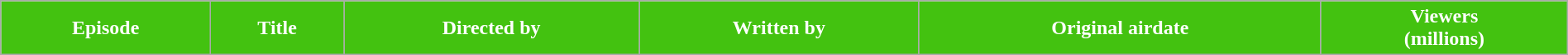<table class="wikitable plainrowheaders" style="width:100%;">
<tr style="color:#ffffff;">
<th style="background:#43C210;">Episode</th>
<th style="background:#43C210;">Title</th>
<th style="background:#43C210;">Directed by</th>
<th style="background:#43C210;">Written by</th>
<th style="background:#43C210;">Original airdate</th>
<th style="background:#43C210;">Viewers<br>(millions)<br>




</th>
</tr>
</table>
